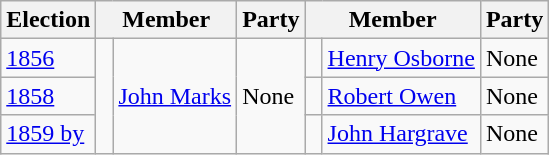<table class="wikitable">
<tr>
<th>Election</th>
<th colspan="2">Member</th>
<th>Party</th>
<th colspan="2">Member</th>
<th>Party</th>
</tr>
<tr>
<td><a href='#'>1856</a></td>
<td rowspan="3" > </td>
<td rowspan="3"><a href='#'>John Marks</a></td>
<td rowspan="3">None</td>
<td> </td>
<td><a href='#'>Henry Osborne</a></td>
<td>None</td>
</tr>
<tr>
<td><a href='#'>1858</a></td>
<td> </td>
<td><a href='#'>Robert Owen</a></td>
<td>None</td>
</tr>
<tr>
<td><a href='#'>1859 by</a></td>
<td> </td>
<td><a href='#'>John Hargrave</a></td>
<td>None</td>
</tr>
</table>
